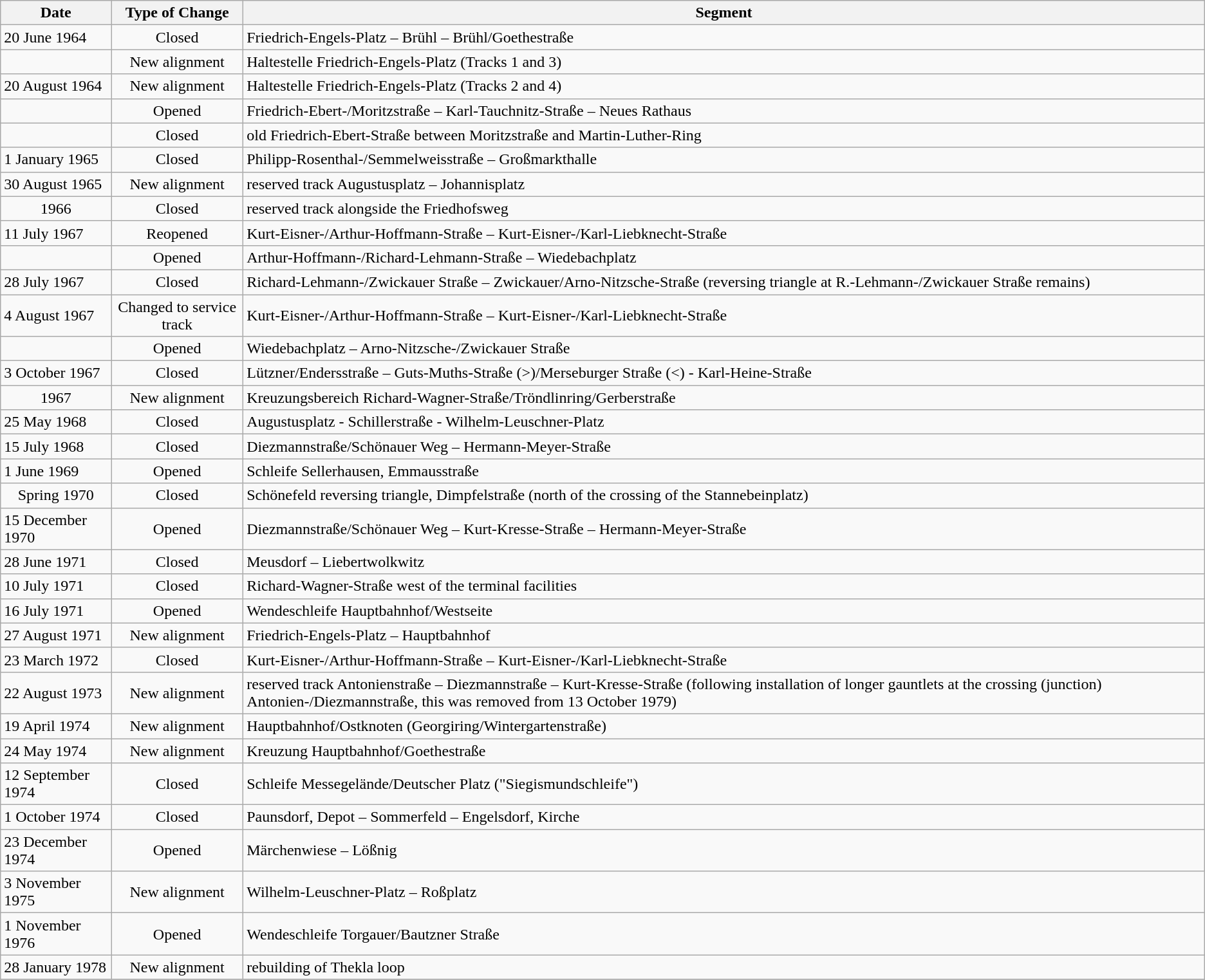<table class="wikitable">
<tr>
<th>Date</th>
<th>Type of Change</th>
<th>Segment</th>
</tr>
<tr>
<td>20 June 1964</td>
<td align="center">Closed</td>
<td>Friedrich-Engels-Platz – Brühl – Brühl/Goethestraße</td>
</tr>
<tr>
<td></td>
<td align="center">New alignment</td>
<td>Haltestelle Friedrich-Engels-Platz (Tracks 1 and 3)</td>
</tr>
<tr>
<td>20 August 1964</td>
<td align="center">New alignment</td>
<td>Haltestelle Friedrich-Engels-Platz (Tracks 2 and 4)</td>
</tr>
<tr>
<td></td>
<td align="center">Opened</td>
<td>Friedrich-Ebert-/Moritzstraße – Karl-Tauchnitz-Straße – Neues Rathaus</td>
</tr>
<tr>
<td></td>
<td align="center">Closed</td>
<td>old Friedrich-Ebert-Straße between Moritzstraße and Martin-Luther-Ring</td>
</tr>
<tr>
<td>1 January 1965</td>
<td align="center">Closed</td>
<td>Philipp-Rosenthal-/Semmelweisstraße – Großmarkthalle</td>
</tr>
<tr>
<td>30 August 1965</td>
<td align="center">New alignment</td>
<td>reserved track Augustusplatz – Johannisplatz</td>
</tr>
<tr>
<td align="center">1966</td>
<td align="center">Closed</td>
<td>reserved track alongside the Friedhofsweg</td>
</tr>
<tr>
<td>11 July 1967</td>
<td align="center">Reopened</td>
<td>Kurt-Eisner-/Arthur-Hoffmann-Straße – Kurt-Eisner-/Karl-Liebknecht-Straße</td>
</tr>
<tr>
<td></td>
<td align="center">Opened</td>
<td>Arthur-Hoffmann-/Richard-Lehmann-Straße – Wiedebachplatz</td>
</tr>
<tr>
<td>28 July 1967</td>
<td align="center">Closed</td>
<td>Richard-Lehmann-/Zwickauer Straße – Zwickauer/Arno-Nitzsche-Straße (reversing triangle at R.-Lehmann-/Zwickauer Straße remains)</td>
</tr>
<tr>
<td>4 August 1967</td>
<td align="center">Changed to service track</td>
<td>Kurt-Eisner-/Arthur-Hoffmann-Straße – Kurt-Eisner-/Karl-Liebknecht-Straße</td>
</tr>
<tr>
<td></td>
<td align="center">Opened</td>
<td>Wiedebachplatz – Arno-Nitzsche-/Zwickauer Straße</td>
</tr>
<tr>
<td>3 October 1967</td>
<td align="center">Closed</td>
<td>Lützner/Endersstraße – Guts-Muths-Straße (>)/Merseburger Straße (<) - Karl-Heine-Straße</td>
</tr>
<tr>
<td align="center">1967</td>
<td align="center">New alignment</td>
<td>Kreuzungsbereich Richard-Wagner-Straße/Tröndlinring/Gerberstraße</td>
</tr>
<tr>
<td>25 May 1968</td>
<td align="center">Closed</td>
<td>Augustusplatz - Schillerstraße - Wilhelm-Leuschner-Platz</td>
</tr>
<tr>
<td>15 July 1968</td>
<td align="center">Closed</td>
<td>Diezmannstraße/Schönauer Weg – Hermann-Meyer-Straße</td>
</tr>
<tr>
<td>1 June 1969</td>
<td align="center">Opened</td>
<td>Schleife Sellerhausen, Emmausstraße</td>
</tr>
<tr>
<td align="center">Spring 1970</td>
<td align="center">Closed</td>
<td>Schönefeld reversing triangle, Dimpfelstraße (north of the crossing of the Stannebeinplatz)</td>
</tr>
<tr>
<td>15 December 1970</td>
<td align="center">Opened</td>
<td>Diezmannstraße/Schönauer Weg – Kurt-Kresse-Straße – Hermann-Meyer-Straße</td>
</tr>
<tr>
<td>28 June 1971</td>
<td align="center">Closed</td>
<td>Meusdorf – Liebertwolkwitz</td>
</tr>
<tr>
<td>10 July 1971</td>
<td align="center">Closed</td>
<td>Richard-Wagner-Straße west of the terminal facilities</td>
</tr>
<tr>
<td>16 July 1971</td>
<td align="center">Opened</td>
<td>Wendeschleife Hauptbahnhof/Westseite</td>
</tr>
<tr>
<td>27 August 1971</td>
<td align="center">New alignment</td>
<td>Friedrich-Engels-Platz – Hauptbahnhof</td>
</tr>
<tr>
<td>23 March 1972</td>
<td align="center">Closed</td>
<td>Kurt-Eisner-/Arthur-Hoffmann-Straße – Kurt-Eisner-/Karl-Liebknecht-Straße</td>
</tr>
<tr>
<td>22 August 1973</td>
<td align="center">New alignment</td>
<td>reserved track Antonienstraße – Diezmannstraße – Kurt-Kresse-Straße (following installation of longer gauntlets at the crossing (junction) Antonien-/Diezmannstraße, this was removed from 13 October 1979)</td>
</tr>
<tr>
<td>19 April 1974</td>
<td align="center">New alignment</td>
<td>Hauptbahnhof/Ostknoten (Georgiring/Wintergartenstraße)</td>
</tr>
<tr>
<td>24 May 1974</td>
<td align="center">New alignment</td>
<td>Kreuzung Hauptbahnhof/Goethestraße</td>
</tr>
<tr>
<td>12 September 1974</td>
<td align="center">Closed</td>
<td>Schleife Messegelände/Deutscher Platz ("Siegismundschleife")</td>
</tr>
<tr>
<td>1 October 1974</td>
<td align="center">Closed</td>
<td>Paunsdorf, Depot – Sommerfeld – Engelsdorf, Kirche</td>
</tr>
<tr>
<td>23 December 1974</td>
<td align="center">Opened</td>
<td>Märchenwiese – Lößnig</td>
</tr>
<tr>
<td>3 November 1975</td>
<td align="center">New alignment</td>
<td>Wilhelm-Leuschner-Platz – Roßplatz</td>
</tr>
<tr>
<td>1 November 1976</td>
<td align="center">Opened</td>
<td>Wendeschleife Torgauer/Bautzner Straße</td>
</tr>
<tr>
<td>28 January 1978</td>
<td align="center">New alignment</td>
<td>rebuilding of Thekla loop</td>
</tr>
<tr>
</tr>
</table>
